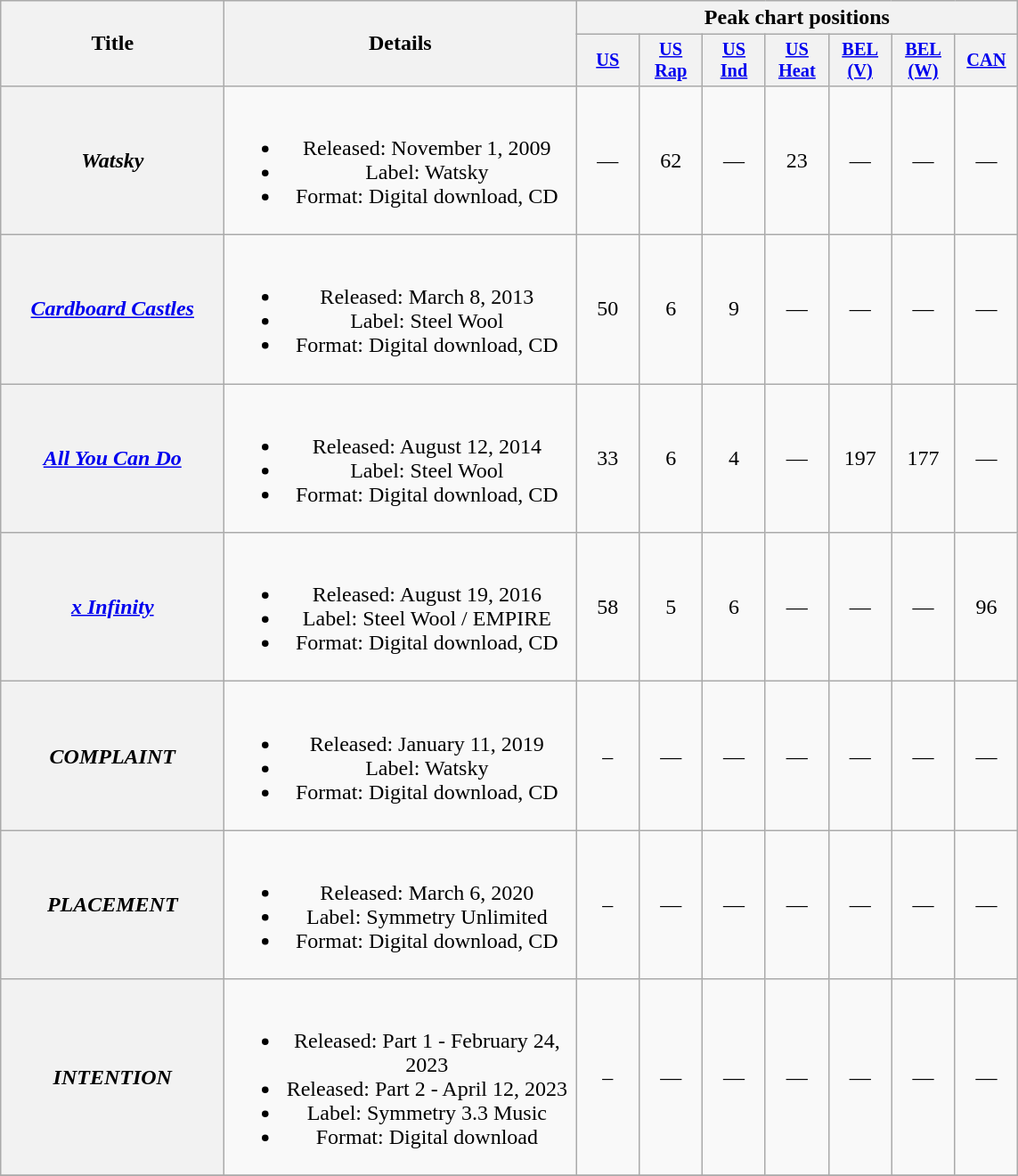<table class="wikitable plainrowheaders" style="text-align:center;">
<tr>
<th scope="col" rowspan="2" style="width:10em;">Title</th>
<th scope="col" rowspan="2" style="width:16em;">Details</th>
<th scope="col" colspan="7">Peak chart positions</th>
</tr>
<tr>
<th scope="col" style="width:3em;font-size:85%;"><a href='#'>US</a><br></th>
<th scope="col" style="width:3em;font-size:85%;"><a href='#'>US</a><br><a href='#'>Rap</a><br></th>
<th scope="col" style="width:3em;font-size:85%;"><a href='#'>US</a><br><a href='#'>Ind</a><br></th>
<th scope="col" style="width:3em;font-size:85%;"><a href='#'>US</a><br><a href='#'>Heat</a><br></th>
<th scope="col" style="width:3em;font-size:85%;"><a href='#'>BEL (V)</a><br></th>
<th scope="col" style="width:3em;font-size:85%;"><a href='#'>BEL (W)</a><br></th>
<th scope="col" style="width:3em;font-size:85%;"><a href='#'>CAN</a><br></th>
</tr>
<tr>
<th scope="row"><em>Watsky</em></th>
<td><br><ul><li>Released: November 1, 2009</li><li>Label: Watsky</li><li>Format: Digital download, CD</li></ul></td>
<td>—</td>
<td>62</td>
<td>—</td>
<td>23</td>
<td>—</td>
<td>—</td>
<td>—</td>
</tr>
<tr>
<th scope="row"><em><a href='#'>Cardboard Castles</a></em></th>
<td><br><ul><li>Released: March 8, 2013</li><li>Label: Steel Wool</li><li>Format: Digital download, CD</li></ul></td>
<td>50</td>
<td>6</td>
<td>9</td>
<td>—</td>
<td>—</td>
<td>—</td>
<td>—</td>
</tr>
<tr>
<th scope="row"><em><a href='#'>All You Can Do</a></em></th>
<td><br><ul><li>Released: August 12, 2014</li><li>Label: Steel Wool</li><li>Format: Digital download, CD</li></ul></td>
<td>33</td>
<td>6</td>
<td>4</td>
<td>—</td>
<td>197</td>
<td>177</td>
<td>—</td>
</tr>
<tr>
<th scope="row"><em><a href='#'>x Infinity</a></em></th>
<td><br><ul><li>Released: August 19, 2016</li><li>Label: Steel Wool / EMPIRE</li><li>Format: Digital download, CD</li></ul></td>
<td>58</td>
<td>5</td>
<td>6</td>
<td>—</td>
<td>—</td>
<td>—</td>
<td>96</td>
</tr>
<tr>
<th scope="row"><em>COMPLAINT</em></th>
<td><br><ul><li>Released: January 11, 2019</li><li>Label: Watsky</li><li>Format: Digital download, CD</li></ul></td>
<td>–</td>
<td>—</td>
<td>—</td>
<td>—</td>
<td>—</td>
<td>—</td>
<td>—</td>
</tr>
<tr>
<th scope="row"><em>PLACEMENT</em></th>
<td><br><ul><li>Released: March 6, 2020</li><li>Label: Symmetry Unlimited</li><li>Format: Digital download, CD</li></ul></td>
<td>–</td>
<td>—</td>
<td>—</td>
<td>—</td>
<td>—</td>
<td>—</td>
<td>—</td>
</tr>
<tr>
<th scope="row"><em>INTENTION</em></th>
<td><br><ul><li>Released: Part 1 - February 24, 2023</li><li>Released: Part 2 - April 12, 2023</li><li>Label: Symmetry 3.3 Music</li><li>Format: Digital download</li></ul></td>
<td>–</td>
<td>—</td>
<td>—</td>
<td>—</td>
<td>—</td>
<td>—</td>
<td>—</td>
</tr>
<tr>
</tr>
</table>
